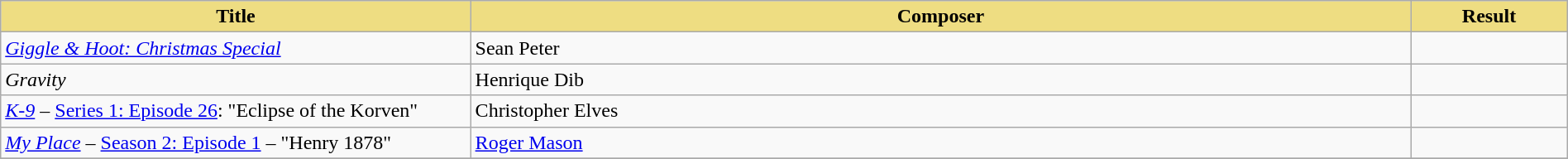<table class="wikitable" width=100%>
<tr>
<th style="width:30%;background:#EEDD82;">Title</th>
<th style="width:60%;background:#EEDD82;">Composer</th>
<th style="width:10%;background:#EEDD82;">Result<br></th>
</tr>
<tr>
<td><em><a href='#'>Giggle & Hoot: Christmas Special</a></em></td>
<td>Sean Peter</td>
<td></td>
</tr>
<tr>
<td><em>Gravity</em></td>
<td>Henrique Dib</td>
<td></td>
</tr>
<tr>
<td><em><a href='#'>K-9</a></em> – <a href='#'>Series 1: Episode 26</a>: "Eclipse of the Korven"</td>
<td>Christopher Elves</td>
<td></td>
</tr>
<tr>
<td><em><a href='#'>My Place</a></em> – <a href='#'>Season 2: Episode 1</a> – "Henry 1878"</td>
<td><a href='#'>Roger Mason</a></td>
<td></td>
</tr>
<tr>
</tr>
</table>
